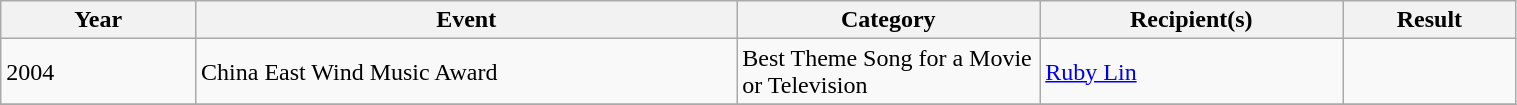<table class="wikitable" width="80%">
<tr align=center>
<th width="9%">Year</th>
<th width="25%">Event</th>
<th width="14%">Category</th>
<th width="14%">Recipient(s)</th>
<th width="8%">Result</th>
</tr>
<tr>
<td rowspan="1">2004</td>
<td rowspan="1">China East Wind Music Award</td>
<td>Best Theme Song for a Movie or Television</td>
<td><a href='#'>Ruby Lin</a></td>
<td></td>
</tr>
<tr>
</tr>
</table>
